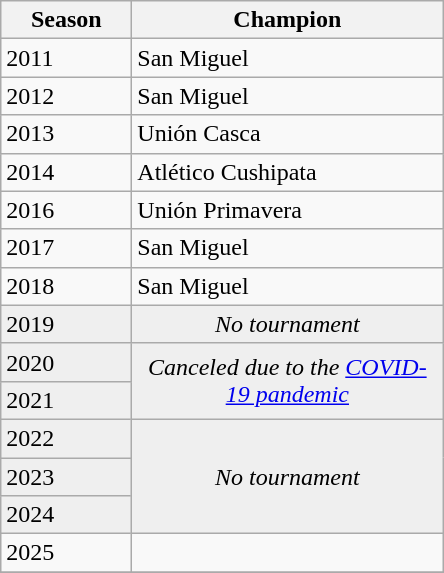<table class="wikitable sortable">
<tr>
<th width=80px>Season</th>
<th width=200px>Champion</th>
</tr>
<tr>
<td>2011</td>
<td>San Miguel</td>
</tr>
<tr>
<td>2012</td>
<td>San Miguel</td>
</tr>
<tr>
<td>2013</td>
<td>Unión Casca</td>
</tr>
<tr>
<td>2014</td>
<td>Atlético Cushipata</td>
</tr>
<tr>
<td>2016</td>
<td>Unión Primavera</td>
</tr>
<tr>
<td>2017</td>
<td>San Miguel</td>
</tr>
<tr>
<td>2018</td>
<td>San Miguel</td>
</tr>
<tr bgcolor=#efefef>
<td>2019</td>
<td colspan="1" align=center><em>No tournament</em></td>
</tr>
<tr bgcolor=#efefef>
<td>2020</td>
<td rowspan=2 colspan="1" align=center><em>Canceled due to the <a href='#'>COVID-19 pandemic</a></em></td>
</tr>
<tr bgcolor=#efefef>
<td>2021</td>
</tr>
<tr bgcolor=#efefef>
<td>2022</td>
<td rowspan=3 colspan="1" align=center><em>No tournament</em></td>
</tr>
<tr bgcolor=#efefef>
<td>2023</td>
</tr>
<tr bgcolor=#efefef>
<td>2024</td>
</tr>
<tr>
<td>2025</td>
<td></td>
</tr>
<tr>
</tr>
</table>
